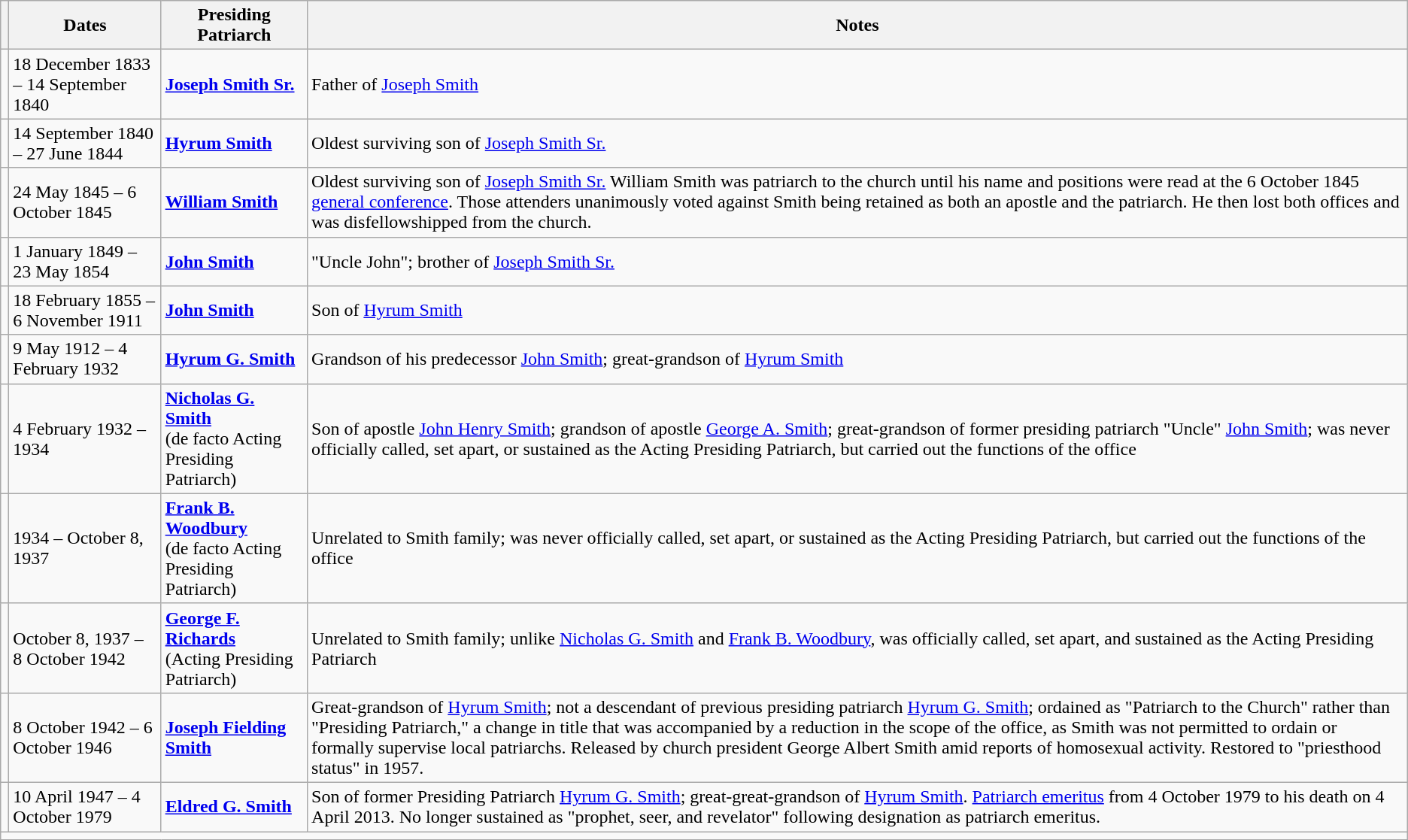<table class="wikitable">
<tr>
<th></th>
<th>Dates</th>
<th>Presiding Patriarch</th>
<th>Notes</th>
</tr>
<tr>
<td></td>
<td>18 December 1833 – 14 September 1840</td>
<td><strong><a href='#'>Joseph Smith Sr.</a></strong></td>
<td>Father of <a href='#'>Joseph Smith</a></td>
</tr>
<tr>
<td></td>
<td>14 September 1840 – 27 June 1844</td>
<td><strong><a href='#'>Hyrum Smith</a></strong></td>
<td>Oldest surviving son of <a href='#'>Joseph Smith Sr.</a></td>
</tr>
<tr>
<td></td>
<td>24 May 1845 – 6 October 1845</td>
<td><strong><a href='#'>William Smith</a></strong></td>
<td>Oldest surviving son of <a href='#'>Joseph Smith Sr.</a>  William Smith was patriarch to the church until his name and positions were read at the 6 October 1845 <a href='#'>general conference</a>. Those attenders unanimously voted against Smith being retained as both an apostle and the patriarch. He then lost both offices and was disfellowshipped from the church.</td>
</tr>
<tr>
<td></td>
<td>1 January 1849 – 23 May 1854</td>
<td><strong><a href='#'>John Smith</a></strong></td>
<td>"Uncle John"; brother of <a href='#'>Joseph Smith Sr.</a></td>
</tr>
<tr>
<td></td>
<td>18 February 1855 – 6 November 1911</td>
<td><strong><a href='#'>John Smith</a></strong></td>
<td>Son of <a href='#'>Hyrum Smith</a></td>
</tr>
<tr>
<td></td>
<td>9 May 1912 – 4 February 1932</td>
<td><strong><a href='#'>Hyrum G. Smith</a></strong></td>
<td>Grandson of his predecessor <a href='#'>John Smith</a>; great-grandson of <a href='#'>Hyrum Smith</a></td>
</tr>
<tr>
<td></td>
<td>4 February 1932 – 1934</td>
<td><strong><a href='#'>Nicholas G. Smith</a></strong><br>(de facto Acting Presiding Patriarch)</td>
<td>Son of apostle <a href='#'>John Henry Smith</a>; grandson of apostle <a href='#'>George A. Smith</a>; great-grandson of former presiding patriarch "Uncle" <a href='#'>John Smith</a>; was never officially called, set apart, or sustained as the Acting Presiding Patriarch, but carried out the functions of the office</td>
</tr>
<tr>
<td></td>
<td>1934 – October 8, 1937</td>
<td><strong><a href='#'>Frank B. Woodbury</a></strong><br>(de facto Acting Presiding Patriarch)</td>
<td>Unrelated to Smith family; was never officially called, set apart, or sustained as the Acting Presiding Patriarch, but carried out the functions of the office</td>
</tr>
<tr>
<td></td>
<td>October 8, 1937 – 8 October 1942</td>
<td><strong><a href='#'>George F. Richards</a></strong><br>(Acting Presiding Patriarch)</td>
<td>Unrelated to Smith family; unlike <a href='#'>Nicholas G. Smith</a> and <a href='#'>Frank B. Woodbury</a>, was officially called, set apart, and sustained as the Acting Presiding Patriarch</td>
</tr>
<tr>
<td></td>
<td>8 October 1942 – 6 October 1946</td>
<td><strong><a href='#'>Joseph Fielding Smith</a></strong></td>
<td>Great-grandson of <a href='#'>Hyrum Smith</a>; not a descendant of previous presiding patriarch <a href='#'>Hyrum G. Smith</a>; ordained as "Patriarch to the Church" rather than "Presiding Patriarch," a change in title that was accompanied by a reduction in the scope of the office, as Smith was not permitted to ordain or formally supervise local patriarchs. Released by church president George Albert Smith amid reports of homosexual activity.  Restored to "priesthood status" in 1957.</td>
</tr>
<tr>
<td></td>
<td>10 April 1947 – 4 October 1979</td>
<td><strong><a href='#'>Eldred G. Smith</a></strong></td>
<td>Son of former Presiding Patriarch <a href='#'>Hyrum G. Smith</a>; great-great-grandson of <a href='#'>Hyrum Smith</a>. <a href='#'>Patriarch emeritus</a> from 4 October 1979 to his death on 4 April 2013. No longer sustained as "prophet, seer, and revelator" following designation as patriarch emeritus.</td>
</tr>
<tr>
<td colspan = "4"></td>
</tr>
</table>
